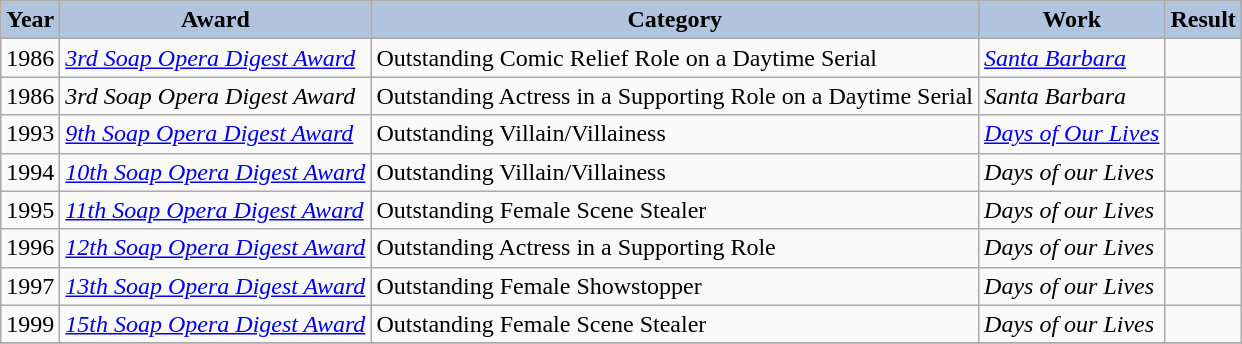<table class="wikitable sortable">
<tr>
<th style="background:#B0C4DE;">Year</th>
<th style="background:#B0C4DE;">Award</th>
<th style="background:#B0C4DE;">Category</th>
<th style="background:#B0C4DE;">Work</th>
<th style="background:#B0C4DE;">Result</th>
</tr>
<tr>
<td>1986</td>
<td><em><a href='#'>3rd Soap Opera Digest Award</a></em></td>
<td>Outstanding Comic Relief Role on a Daytime Serial</td>
<td><em><a href='#'>Santa Barbara</a></em></td>
<td></td>
</tr>
<tr>
<td>1986</td>
<td><em>3rd Soap Opera Digest Award</em></td>
<td>Outstanding Actress in a Supporting Role on a Daytime Serial</td>
<td><em>Santa Barbara</em></td>
<td></td>
</tr>
<tr>
<td>1993</td>
<td><em><a href='#'>9th Soap Opera Digest Award</a></em></td>
<td>Outstanding Villain/Villainess</td>
<td><em><a href='#'>Days of Our Lives</a></em></td>
<td></td>
</tr>
<tr>
<td>1994</td>
<td><em><a href='#'>10th Soap Opera Digest Award</a></em></td>
<td>Outstanding Villain/Villainess</td>
<td><em>Days of our Lives</em></td>
<td></td>
</tr>
<tr>
<td>1995</td>
<td><em><a href='#'>11th Soap Opera Digest Award</a></em></td>
<td>Outstanding Female Scene Stealer</td>
<td><em>Days of our Lives</em></td>
<td></td>
</tr>
<tr>
<td>1996</td>
<td><em><a href='#'>12th Soap Opera Digest Award</a></em></td>
<td>Outstanding Actress in a Supporting Role</td>
<td><em>Days of our Lives</em></td>
<td></td>
</tr>
<tr>
<td>1997</td>
<td><em><a href='#'>13th Soap Opera Digest Award</a></em></td>
<td>Outstanding Female Showstopper</td>
<td><em>Days of our Lives</em></td>
<td></td>
</tr>
<tr>
<td>1999</td>
<td><em><a href='#'>15th Soap Opera Digest Award</a></em></td>
<td>Outstanding Female Scene Stealer</td>
<td><em>Days of our Lives</em></td>
<td></td>
</tr>
<tr>
</tr>
</table>
